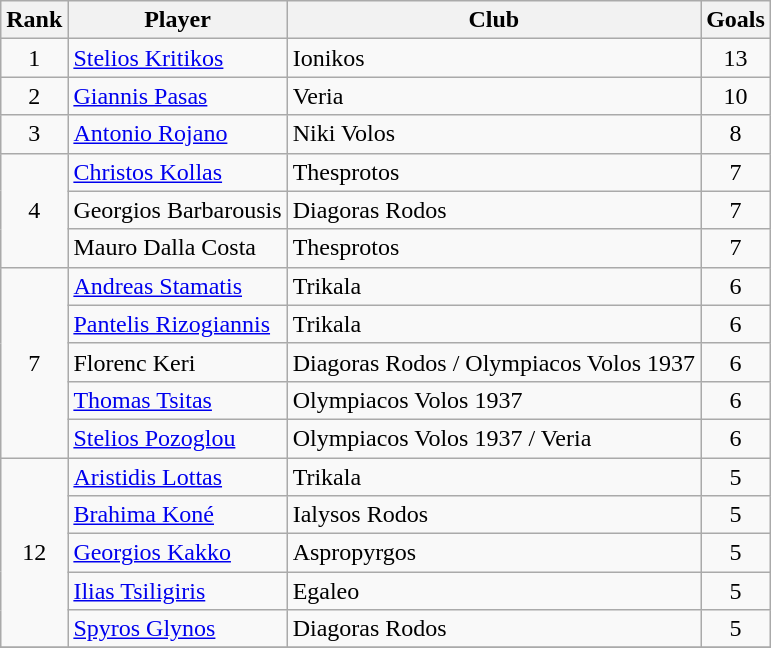<table class="wikitable" style="text-align:center">
<tr>
<th>Rank</th>
<th>Player</th>
<th>Club</th>
<th>Goals</th>
</tr>
<tr>
<td>1</td>
<td align="left"> <a href='#'>Stelios Kritikos</a></td>
<td align="left">Ionikos</td>
<td>13</td>
</tr>
<tr>
<td>2</td>
<td align="left"> <a href='#'>Giannis Pasas</a></td>
<td align="left">Veria</td>
<td>10</td>
</tr>
<tr>
<td>3</td>
<td align="left"> <a href='#'>Antonio Rojano</a></td>
<td align="left">Niki Volos</td>
<td>8</td>
</tr>
<tr>
<td rowspan="3">4</td>
<td align="left"> <a href='#'>Christos Kollas</a></td>
<td align="left">Thesprotos</td>
<td>7</td>
</tr>
<tr>
<td align="left"> Georgios Barbarousis</td>
<td align="left">Diagoras Rodos</td>
<td>7</td>
</tr>
<tr>
<td align="left"> Mauro Dalla Costa</td>
<td align="left">Thesprotos</td>
<td>7</td>
</tr>
<tr>
<td rowspan="5">7</td>
<td align="left"> <a href='#'>Andreas Stamatis</a></td>
<td align="left">Trikala</td>
<td>6</td>
</tr>
<tr>
<td align="left"> <a href='#'>Pantelis Rizogiannis</a></td>
<td align="left">Trikala</td>
<td>6</td>
</tr>
<tr>
<td align="left"> Florenc Keri</td>
<td align="left">Diagoras Rodos / Olympiacos Volos 1937</td>
<td>6</td>
</tr>
<tr>
<td align="left"> <a href='#'>Thomas Tsitas</a></td>
<td align="left">Olympiacos Volos 1937</td>
<td>6</td>
</tr>
<tr>
<td align="left"> <a href='#'>Stelios Pozoglou</a></td>
<td align="left">Olympiacos Volos 1937 / Veria</td>
<td>6</td>
</tr>
<tr>
<td rowspan="5">12</td>
<td align="left"> <a href='#'>Aristidis Lottas</a></td>
<td align="left">Trikala</td>
<td>5</td>
</tr>
<tr>
<td align="left"> <a href='#'>Brahima Koné</a></td>
<td align="left">Ialysos Rodos</td>
<td>5</td>
</tr>
<tr>
<td align="left"> <a href='#'>Georgios Kakko</a></td>
<td align="left">Aspropyrgos</td>
<td>5</td>
</tr>
<tr>
<td align="left"> <a href='#'>Ilias Tsiligiris</a></td>
<td align="left">Egaleo</td>
<td>5</td>
</tr>
<tr>
<td align="left"> <a href='#'>Spyros Glynos</a></td>
<td align="left">Diagoras Rodos</td>
<td>5</td>
</tr>
<tr>
</tr>
</table>
